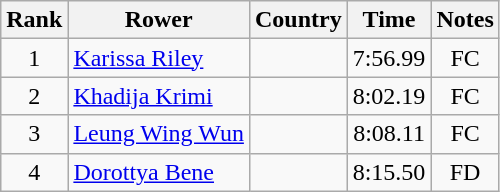<table class="wikitable" style="text-align:center">
<tr>
<th>Rank</th>
<th>Rower</th>
<th>Country</th>
<th>Time</th>
<th>Notes</th>
</tr>
<tr>
<td>1</td>
<td align="left"><a href='#'>Karissa Riley</a></td>
<td align="left"></td>
<td>7:56.99</td>
<td>FC</td>
</tr>
<tr>
<td>2</td>
<td align="left"><a href='#'>Khadija Krimi</a></td>
<td align="left"></td>
<td>8:02.19</td>
<td>FC</td>
</tr>
<tr>
<td>3</td>
<td align="left"><a href='#'>Leung Wing Wun</a></td>
<td align="left"></td>
<td>8:08.11</td>
<td>FC</td>
</tr>
<tr>
<td>4</td>
<td align="left"><a href='#'>Dorottya Bene</a></td>
<td align="left"></td>
<td>8:15.50</td>
<td>FD</td>
</tr>
</table>
